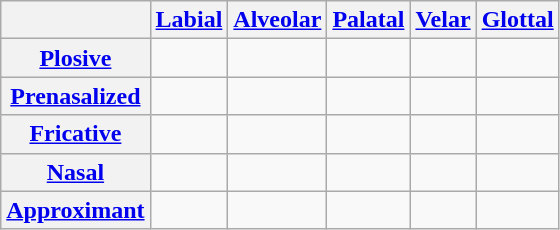<table class="wikitable" style="text-align:center">
<tr>
<th></th>
<th><a href='#'>Labial</a></th>
<th><a href='#'>Alveolar</a></th>
<th><a href='#'>Palatal</a></th>
<th><a href='#'>Velar</a></th>
<th><a href='#'>Glottal</a></th>
</tr>
<tr>
<th><a href='#'>Plosive</a></th>
<td> </td>
<td> </td>
<td> </td>
<td></td>
<td></td>
</tr>
<tr>
<th><a href='#'>Prenasalized</a></th>
<td> </td>
<td></td>
<td></td>
<td></td>
<td></td>
</tr>
<tr>
<th><a href='#'>Fricative</a></th>
<td></td>
<td> </td>
<td></td>
<td></td>
<td></td>
</tr>
<tr>
<th><a href='#'>Nasal</a></th>
<td></td>
<td></td>
<td></td>
<td></td>
<td></td>
</tr>
<tr>
<th><a href='#'>Approximant</a></th>
<td></td>
<td></td>
<td></td>
<td></td>
<td></td>
</tr>
</table>
